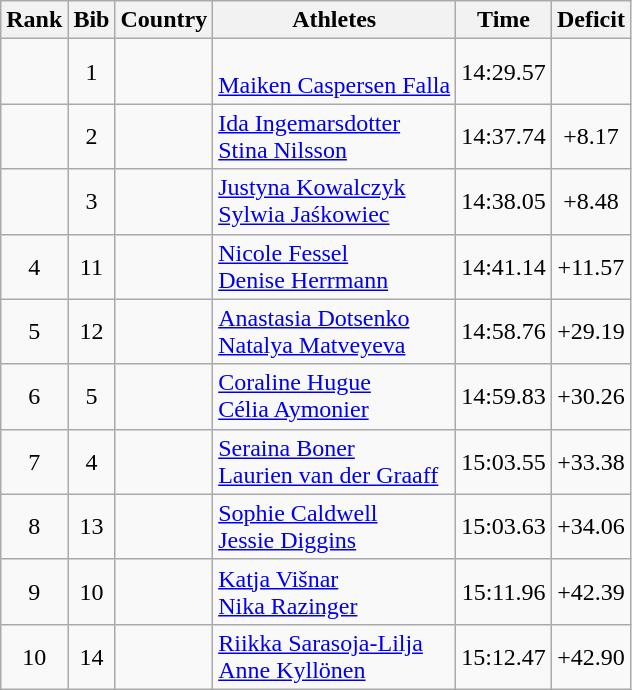<table class="wikitable sortable" style="text-align:center">
<tr>
<th>Rank</th>
<th>Bib</th>
<th>Country</th>
<th>Athletes</th>
<th>Time</th>
<th>Deficit</th>
</tr>
<tr>
<td></td>
<td>1</td>
<td align=left></td>
<td align=left><br><a href='#'>Maiken Caspersen Falla</a></td>
<td>14:29.57</td>
<td></td>
</tr>
<tr>
<td></td>
<td>2</td>
<td align=left></td>
<td align=left><a href='#'>Ida Ingemarsdotter</a><br><a href='#'>Stina Nilsson</a></td>
<td>14:37.74</td>
<td>+8.17</td>
</tr>
<tr>
<td></td>
<td>3</td>
<td align=left></td>
<td align=left><a href='#'>Justyna Kowalczyk</a><br><a href='#'>Sylwia Jaśkowiec</a></td>
<td>14:38.05</td>
<td>+8.48</td>
</tr>
<tr>
<td>4</td>
<td>11</td>
<td align=left></td>
<td align=left><a href='#'>Nicole Fessel</a><br><a href='#'>Denise Herrmann</a></td>
<td>14:41.14</td>
<td>+11.57</td>
</tr>
<tr>
<td>5</td>
<td>12</td>
<td align=left></td>
<td align=left><a href='#'>Anastasia Dotsenko</a><br><a href='#'>Natalya Matveyeva</a></td>
<td>14:58.76</td>
<td>+29.19</td>
</tr>
<tr>
<td>6</td>
<td>5</td>
<td align=left></td>
<td align=left><a href='#'>Coraline Hugue</a><br><a href='#'>Célia Aymonier</a></td>
<td>14:59.83</td>
<td>+30.26</td>
</tr>
<tr>
<td>7</td>
<td>4</td>
<td align=left></td>
<td align=left><a href='#'>Seraina Boner</a><br><a href='#'>Laurien van der Graaff</a></td>
<td>15:03.55</td>
<td>+33.38</td>
</tr>
<tr>
<td>8</td>
<td>13</td>
<td align=left></td>
<td align=left><a href='#'>Sophie Caldwell</a><br><a href='#'>Jessie Diggins</a></td>
<td>15:03.63</td>
<td>+34.06</td>
</tr>
<tr>
<td>9</td>
<td>10</td>
<td align=left></td>
<td align=left><a href='#'>Katja Višnar</a><br><a href='#'>Nika Razinger</a></td>
<td>15:11.96</td>
<td>+42.39</td>
</tr>
<tr>
<td>10</td>
<td>14</td>
<td align=left></td>
<td align=left><a href='#'>Riikka Sarasoja-Lilja</a><br><a href='#'>Anne Kyllönen</a></td>
<td>15:12.47</td>
<td>+42.90</td>
</tr>
</table>
